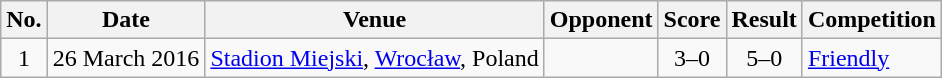<table class="wikitable sortable">
<tr>
<th scope="col">No.</th>
<th scope="col">Date</th>
<th scope="col">Venue</th>
<th scope="col">Opponent</th>
<th scope="col">Score</th>
<th scope="col">Result</th>
<th scope="col">Competition</th>
</tr>
<tr>
<td align="center">1</td>
<td>26 March 2016</td>
<td><a href='#'>Stadion Miejski</a>, <a href='#'>Wrocław</a>, Poland</td>
<td></td>
<td align="center">3–0</td>
<td align="center">5–0</td>
<td><a href='#'>Friendly</a></td>
</tr>
</table>
